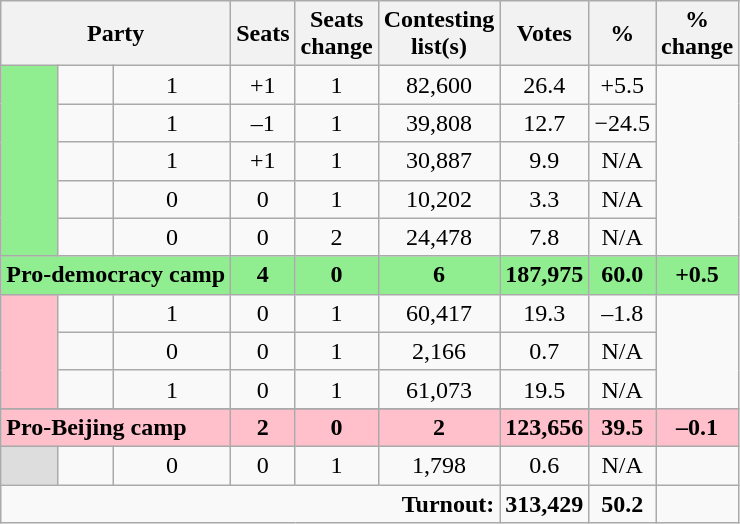<table class="wikitable">
<tr>
<th colspan="3" rowspan="1" align="center">Party</th>
<th align="center">Seats</th>
<th align="center">Seats<br>change</th>
<th align="center">Contesting<br>list(s)</th>
<th align="center">Votes</th>
<th align="center">%</th>
<th align="center">%<br>change</th>
</tr>
<tr>
<td bgcolor="LightGreen" rowspan="5"></td>
<td></td>
<td align="center">1</td>
<td align="center">+1</td>
<td align="center">1</td>
<td align="center">82,600</td>
<td align="center">26.4</td>
<td align="center">+5.5</td>
</tr>
<tr>
<td></td>
<td align="center">1</td>
<td align="center">–1</td>
<td align="center">1</td>
<td align="center">39,808</td>
<td align="center">12.7</td>
<td align="center">−24.5</td>
</tr>
<tr>
<td></td>
<td align="center">1</td>
<td align="center">+1</td>
<td align="center">1</td>
<td align="center">30,887</td>
<td align="center">9.9</td>
<td align="center">N/A</td>
</tr>
<tr>
<td></td>
<td align="center">0</td>
<td align="center">0</td>
<td align="center">1</td>
<td align="center">10,202</td>
<td align="center">3.3</td>
<td align="center">N/A</td>
</tr>
<tr>
<td></td>
<td align="center">0</td>
<td align="center">0</td>
<td align="center">2</td>
<td align="center">24,478</td>
<td align="center">7.8</td>
<td align="center">N/A</td>
</tr>
<tr bgcolor="LightGreen">
<td colspan=3><strong>Pro-democracy camp</strong></td>
<td align="center"><strong>4</strong></td>
<td align="center"><strong>0</strong></td>
<td align="center"><strong>6</strong></td>
<td align="center"><strong>187,975</strong></td>
<td align="center"><strong>60.0</strong></td>
<td align="center"><strong>+0.5</strong></td>
</tr>
<tr>
<td bgcolor="Pink" rowspan="3"></td>
<td></td>
<td align="center">1</td>
<td align="center">0</td>
<td align="center">1</td>
<td align="center">60,417</td>
<td align="center">19.3</td>
<td align="center">–1.8</td>
</tr>
<tr>
<td></td>
<td align="center">0</td>
<td align="center">0</td>
<td align="center">1</td>
<td align="center">2,166</td>
<td align="center">0.7</td>
<td align="center">N/A</td>
</tr>
<tr>
<td></td>
<td align="center">1</td>
<td align="center">0</td>
<td align="center">1</td>
<td align="center">61,073</td>
<td align="center">19.5</td>
<td align="center">N/A</td>
</tr>
<tr>
</tr>
<tr bgcolor="Pink">
<td colspan=3><strong>Pro-Beijing camp</strong></td>
<td align="center"><strong>2</strong></td>
<td align="center"><strong>0</strong></td>
<td align="center"><strong>2</strong></td>
<td align="center"><strong>123,656</strong></td>
<td align="center"><strong>39.5</strong></td>
<td align="center"><strong>–0.1</strong></td>
</tr>
<tr>
<td bgcolor="#DDDDDD"></td>
<td></td>
<td align="center">0</td>
<td align="center">0</td>
<td align="center">1</td>
<td align="center">1,798</td>
<td align="center">0.6</td>
<td align="center">N/A</td>
</tr>
<tr>
<td colspan="6" rowspan="1" align="right"><strong>Turnout:</strong></td>
<td align="center"><strong>313,429</strong></td>
<td align="center"><strong>50.2</strong></td>
<td align="center"></td>
</tr>
</table>
